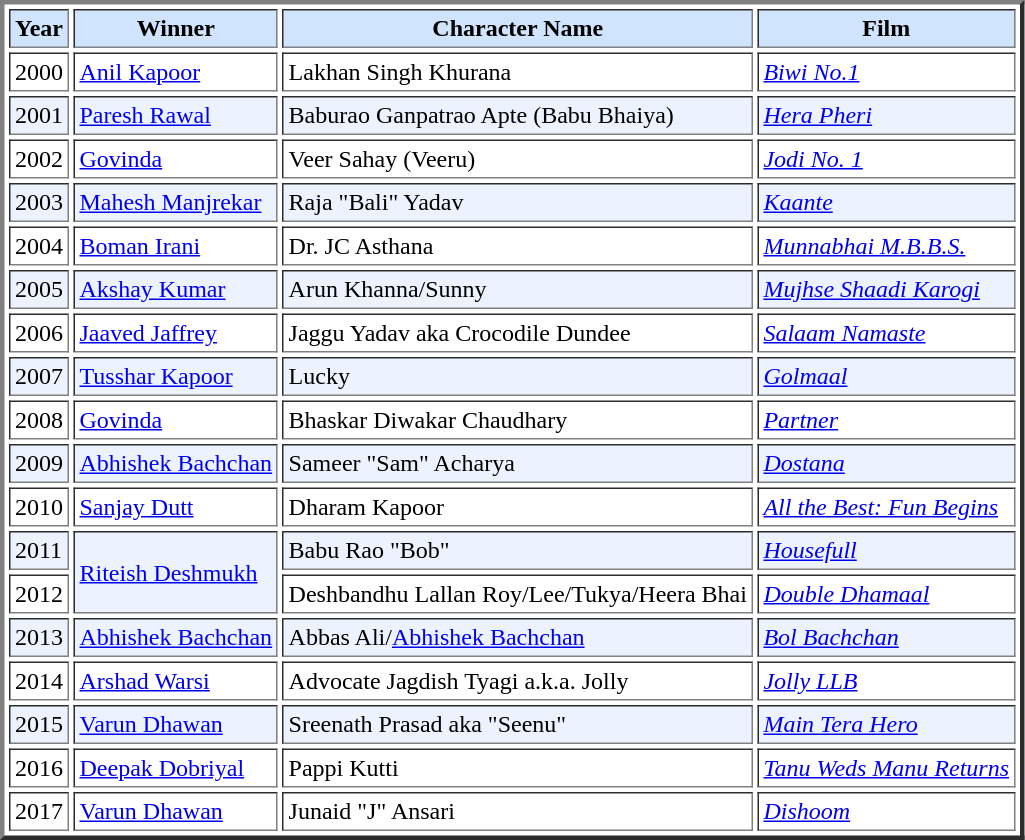<table cellspacing="3" cellpadding="3" border="3">
<tr bgcolor="#d1e4fd">
<th>Year</th>
<th>Winner</th>
<th>Character Name</th>
<th>Film</th>
</tr>
<tr>
<td>2000</td>
<td><a href='#'>Anil Kapoor</a></td>
<td>Lakhan Singh Khurana</td>
<td><em><a href='#'>Biwi No.1</a></em></td>
</tr>
<tr bgcolor=#edf3fe>
<td>2001</td>
<td><a href='#'>Paresh Rawal</a></td>
<td>Baburao Ganpatrao Apte (Babu Bhaiya)</td>
<td><em><a href='#'>Hera Pheri</a></em></td>
</tr>
<tr>
<td>2002</td>
<td><a href='#'>Govinda</a></td>
<td>Veer Sahay (Veeru)</td>
<td><em><a href='#'>Jodi No. 1</a></em></td>
</tr>
<tr bgcolor=#edf3fe>
<td>2003</td>
<td><a href='#'>Mahesh Manjrekar</a></td>
<td>Raja "Bali" Yadav</td>
<td><em><a href='#'>Kaante</a></em></td>
</tr>
<tr>
<td>2004</td>
<td><a href='#'>Boman Irani</a></td>
<td>Dr. JC Asthana</td>
<td><em><a href='#'>Munnabhai M.B.B.S.</a></em></td>
</tr>
<tr bgcolor=#edf3fe>
<td>2005</td>
<td><a href='#'>Akshay Kumar</a></td>
<td>Arun Khanna/Sunny</td>
<td><em><a href='#'>Mujhse Shaadi Karogi</a></em></td>
</tr>
<tr>
<td>2006</td>
<td><a href='#'>Jaaved Jaffrey</a></td>
<td>Jaggu Yadav aka Crocodile Dundee</td>
<td><em><a href='#'>Salaam Namaste</a></em></td>
</tr>
<tr bgcolor=#edf3fe>
<td>2007</td>
<td><a href='#'>Tusshar Kapoor</a></td>
<td>Lucky</td>
<td><em><a href='#'>Golmaal</a></em></td>
</tr>
<tr>
<td>2008</td>
<td><a href='#'>Govinda</a></td>
<td>Bhaskar Diwakar Chaudhary</td>
<td><em><a href='#'>Partner</a></em></td>
</tr>
<tr bgcolor=#edf3fe>
<td>2009</td>
<td><a href='#'>Abhishek Bachchan</a></td>
<td>Sameer "Sam" Acharya</td>
<td><em><a href='#'>Dostana</a></em></td>
</tr>
<tr>
<td>2010</td>
<td><a href='#'>Sanjay Dutt</a></td>
<td>Dharam Kapoor</td>
<td><em><a href='#'>All the Best: Fun Begins</a></em></td>
</tr>
<tr bgcolor=#edf3fe>
<td>2011</td>
<td rowspan="2"><a href='#'>Riteish Deshmukh</a></td>
<td>Babu Rao "Bob"</td>
<td><em><a href='#'>Housefull</a></em></td>
</tr>
<tr>
<td>2012</td>
<td>Deshbandhu Lallan Roy/Lee/Tukya/Heera Bhai</td>
<td><em><a href='#'>Double Dhamaal</a></em></td>
</tr>
<tr bgcolor=#edf3fe>
<td>2013</td>
<td><a href='#'>Abhishek Bachchan</a></td>
<td>Abbas Ali/<a href='#'>Abhishek Bachchan</a></td>
<td><em><a href='#'>Bol Bachchan</a></em></td>
</tr>
<tr>
<td>2014</td>
<td><a href='#'>Arshad Warsi</a></td>
<td>Advocate Jagdish Tyagi a.k.a. Jolly</td>
<td><em><a href='#'>Jolly LLB</a></em></td>
</tr>
<tr bgcolor=#edf3fe>
<td>2015</td>
<td><a href='#'>Varun Dhawan</a></td>
<td>Sreenath Prasad aka "Seenu"</td>
<td><em><a href='#'>Main Tera Hero</a></em></td>
</tr>
<tr>
<td>2016</td>
<td><a href='#'>Deepak Dobriyal</a></td>
<td>Pappi Kutti</td>
<td><em><a href='#'>Tanu Weds Manu Returns</a></em></td>
</tr>
<tr>
<td>2017</td>
<td><a href='#'>Varun Dhawan</a></td>
<td>Junaid "J" Ansari</td>
<td><em><a href='#'>Dishoom</a></em></td>
</tr>
</table>
